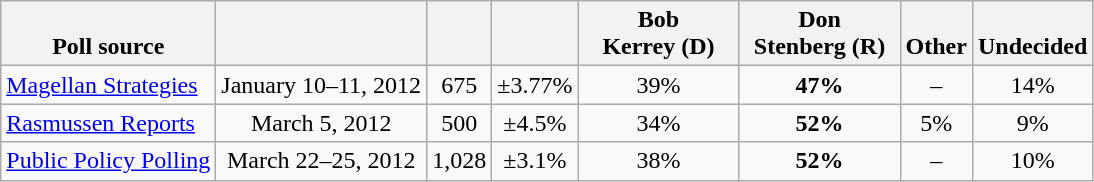<table class="wikitable" style="text-align:center">
<tr valign=bottom>
<th>Poll source</th>
<th></th>
<th></th>
<th></th>
<th style="width:100px;">Bob<br>Kerrey (D)</th>
<th style="width:100px;">Don<br>Stenberg (R)</th>
<th>Other</th>
<th>Undecided</th>
</tr>
<tr>
<td align=left><a href='#'>Magellan Strategies</a></td>
<td>January 10–11, 2012</td>
<td>675</td>
<td>±3.77%</td>
<td>39%</td>
<td><strong>47%</strong></td>
<td>–</td>
<td>14%</td>
</tr>
<tr>
<td align=left><a href='#'>Rasmussen Reports</a></td>
<td>March 5, 2012</td>
<td>500</td>
<td>±4.5%</td>
<td>34%</td>
<td><strong>52%</strong></td>
<td>5%</td>
<td>9%</td>
</tr>
<tr>
<td align=left><a href='#'>Public Policy Polling</a></td>
<td>March 22–25, 2012</td>
<td>1,028</td>
<td>±3.1%</td>
<td>38%</td>
<td><strong>52%</strong></td>
<td>–</td>
<td>10%</td>
</tr>
</table>
